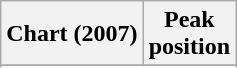<table class="wikitable sortable plainrowheaders" style="text-align:center">
<tr>
<th scope="col">Chart (2007)</th>
<th scope="col">Peak<br>position</th>
</tr>
<tr>
</tr>
<tr>
</tr>
<tr>
</tr>
</table>
